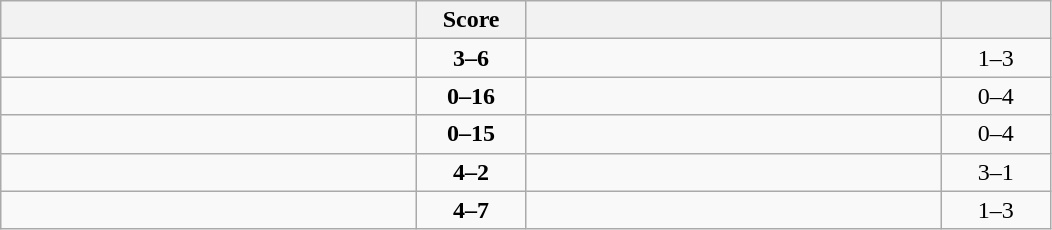<table class="wikitable" style="text-align: center; ">
<tr>
<th align="right" width="270"></th>
<th width="65">Score</th>
<th align="left" width="270"></th>
<th width="65"></th>
</tr>
<tr>
<td align="left"></td>
<td><strong>3–6</strong></td>
<td align="left"><strong></strong></td>
<td>1–3 <strong></strong></td>
</tr>
<tr>
<td align="left"></td>
<td><strong>0–16</strong></td>
<td align="left"><strong></strong></td>
<td>0–4 <strong></strong></td>
</tr>
<tr>
<td align="left"></td>
<td><strong>0–15</strong></td>
<td align="left"><strong></strong></td>
<td>0–4 <strong></strong></td>
</tr>
<tr>
<td align="left"><strong></strong></td>
<td><strong>4–2</strong></td>
<td align="left"></td>
<td>3–1 <strong></strong></td>
</tr>
<tr>
<td align="left"></td>
<td><strong>4–7</strong></td>
<td align="left"><strong></strong></td>
<td>1–3 <strong></strong></td>
</tr>
</table>
